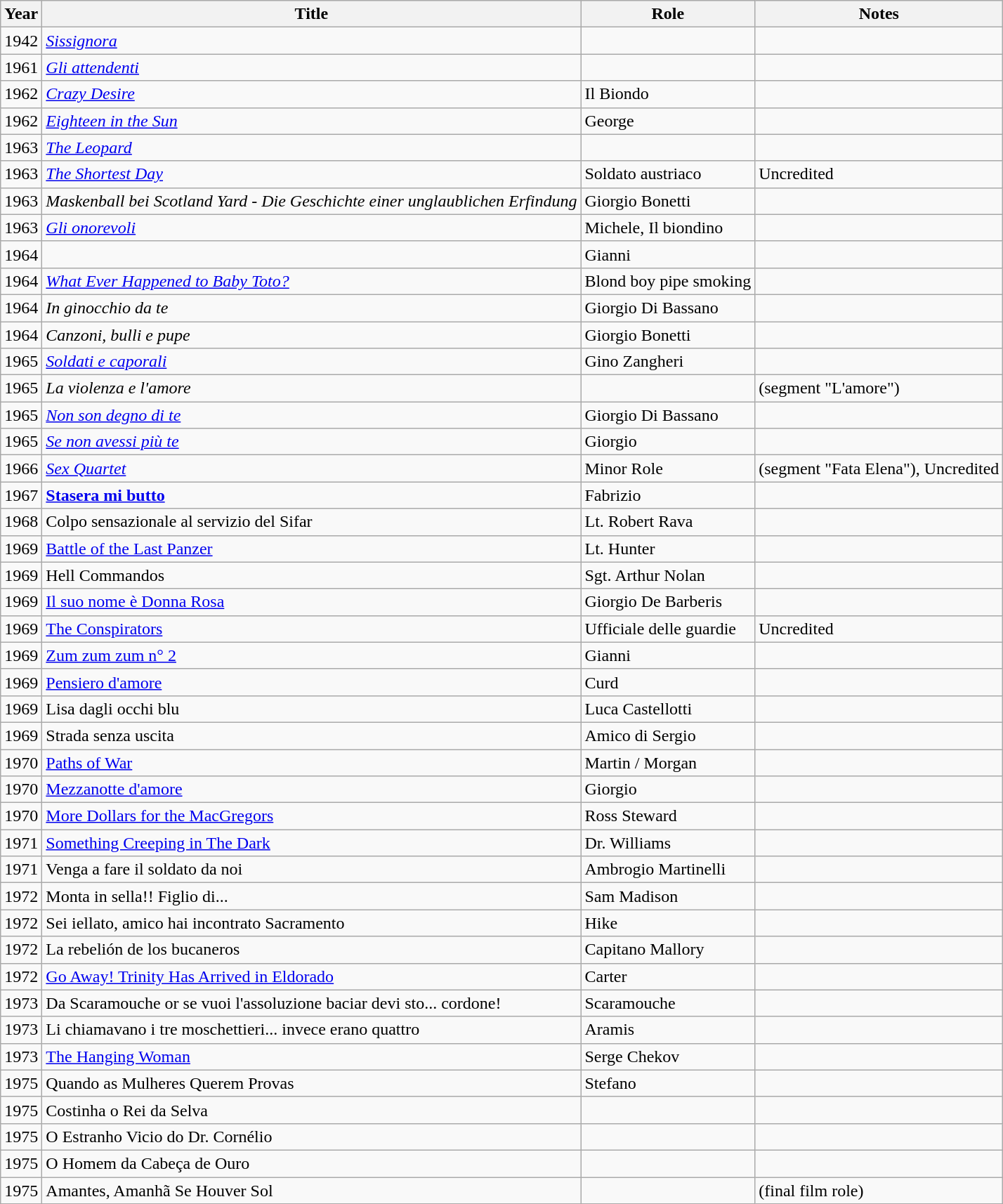<table class="wikitable">
<tr>
<th>Year</th>
<th>Title</th>
<th>Role</th>
<th>Notes</th>
</tr>
<tr>
<td>1942</td>
<td><em><a href='#'>Sissignora</a></em></td>
<td></td>
<td></td>
</tr>
<tr>
<td>1961</td>
<td><em><a href='#'>Gli attendenti</a></em></td>
<td></td>
<td></td>
</tr>
<tr>
<td>1962</td>
<td><em><a href='#'>Crazy Desire</a></em></td>
<td>Il Biondo</td>
<td></td>
</tr>
<tr>
<td>1962</td>
<td><em><a href='#'>Eighteen in the Sun</a></em></td>
<td>George</td>
<td></td>
</tr>
<tr>
<td>1963</td>
<td><em><a href='#'>The Leopard</a></em></td>
<td></td>
<td></td>
</tr>
<tr>
<td>1963</td>
<td><em><a href='#'>The Shortest Day</a></em></td>
<td>Soldato austriaco</td>
<td>Uncredited</td>
</tr>
<tr>
<td>1963</td>
<td><em>Maskenball bei Scotland Yard - Die Geschichte einer unglaublichen Erfindung</em></td>
<td>Giorgio Bonetti</td>
<td></td>
</tr>
<tr>
<td>1963</td>
<td><em><a href='#'>Gli onorevoli</a></em></td>
<td>Michele, Il biondino</td>
<td></td>
</tr>
<tr>
<td>1964</td>
<td><em></em></td>
<td>Gianni</td>
<td></td>
</tr>
<tr>
<td>1964</td>
<td><em><a href='#'>What Ever Happened to Baby Toto?</a></em></td>
<td>Blond boy pipe smoking</td>
<td></td>
</tr>
<tr>
<td>1964</td>
<td><em>In ginocchio da te</em></td>
<td>Giorgio Di Bassano</td>
<td></td>
</tr>
<tr>
<td>1964</td>
<td><em>Canzoni, bulli e pupe</em></td>
<td>Giorgio Bonetti</td>
<td></td>
</tr>
<tr>
<td>1965</td>
<td><em><a href='#'>Soldati e caporali</a></em></td>
<td>Gino Zangheri</td>
<td></td>
</tr>
<tr>
<td>1965</td>
<td><em>La violenza e l'amore</em></td>
<td></td>
<td>(segment "L'amore")</td>
</tr>
<tr>
<td>1965</td>
<td><em><a href='#'>Non son degno di te</a></em></td>
<td>Giorgio Di Bassano</td>
<td></td>
</tr>
<tr>
<td>1965</td>
<td><em><a href='#'>Se non avessi più te</a></em></td>
<td>Giorgio</td>
<td></td>
</tr>
<tr>
<td>1966</td>
<td><em><a href='#'>Sex Quartet</a></em></td>
<td>Minor Role</td>
<td>(segment "Fata Elena"), Uncredited</td>
</tr>
<tr>
<td>1967</td>
<td><strong><a href='#'>Stasera mi butto</a><em></td>
<td>Fabrizio</td>
<td></td>
</tr>
<tr>
<td>1968</td>
<td></em>Colpo sensazionale al servizio del Sifar<em></td>
<td>Lt. Robert Rava</td>
<td></td>
</tr>
<tr>
<td>1969</td>
<td></em><a href='#'>Battle of the Last Panzer</a><em></td>
<td>Lt. Hunter</td>
<td></td>
</tr>
<tr>
<td>1969</td>
<td></em>Hell Commandos<em></td>
<td>Sgt. Arthur Nolan</td>
<td></td>
</tr>
<tr>
<td>1969</td>
<td></em><a href='#'>Il suo nome è Donna Rosa</a><em></td>
<td>Giorgio De Barberis</td>
<td></td>
</tr>
<tr>
<td>1969</td>
<td></em><a href='#'>The Conspirators</a><em></td>
<td>Ufficiale delle guardie</td>
<td>Uncredited</td>
</tr>
<tr>
<td>1969</td>
<td></em><a href='#'>Zum zum zum n° 2</a><em></td>
<td>Gianni</td>
<td></td>
</tr>
<tr>
<td>1969</td>
<td></em><a href='#'>Pensiero d'amore</a><em></td>
<td>Curd</td>
<td></td>
</tr>
<tr>
<td>1969</td>
<td></em>Lisa dagli occhi blu<em></td>
<td>Luca Castellotti</td>
<td></td>
</tr>
<tr>
<td>1969</td>
<td></em>Strada senza uscita<em></td>
<td>Amico di Sergio</td>
<td></td>
</tr>
<tr>
<td>1970</td>
<td></em><a href='#'>Paths of War</a><em></td>
<td>Martin / Morgan</td>
<td></td>
</tr>
<tr>
<td>1970</td>
<td></em><a href='#'>Mezzanotte d'amore</a><em></td>
<td>Giorgio</td>
<td></td>
</tr>
<tr>
<td>1970</td>
<td></em><a href='#'>More Dollars for the MacGregors</a><em></td>
<td>Ross Steward</td>
<td></td>
</tr>
<tr>
<td>1971</td>
<td></em><a href='#'>Something Creeping in The Dark</a><em></td>
<td>Dr. Williams</td>
<td></td>
</tr>
<tr>
<td>1971</td>
<td></em>Venga a fare il soldato da noi<em></td>
<td>Ambrogio Martinelli</td>
<td></td>
</tr>
<tr>
<td>1972</td>
<td></em>Monta in sella!! Figlio di...<em></td>
<td>Sam Madison</td>
<td></td>
</tr>
<tr>
<td>1972</td>
<td></em>Sei iellato, amico hai incontrato Sacramento<em></td>
<td>Hike</td>
<td></td>
</tr>
<tr>
<td>1972</td>
<td></em>La rebelión de los bucaneros<em></td>
<td>Capitano Mallory</td>
<td></td>
</tr>
<tr>
<td>1972</td>
<td></em><a href='#'>Go Away! Trinity Has Arrived in Eldorado</a><em></td>
<td>Carter</td>
<td></td>
</tr>
<tr>
<td>1973</td>
<td></em>Da Scaramouche or se vuoi l'assoluzione baciar devi sto... cordone!<em></td>
<td>Scaramouche</td>
<td></td>
</tr>
<tr>
<td>1973</td>
<td></em>Li chiamavano i tre moschettieri... invece erano quattro<em></td>
<td>Aramis</td>
<td></td>
</tr>
<tr>
<td>1973</td>
<td></em><a href='#'>The Hanging Woman</a><em></td>
<td>Serge Chekov</td>
<td></td>
</tr>
<tr>
<td>1975</td>
<td></em>Quando as Mulheres Querem Provas<em></td>
<td>Stefano</td>
<td></td>
</tr>
<tr>
<td>1975</td>
<td></em>Costinha o Rei da Selva<em></td>
<td></td>
<td></td>
</tr>
<tr>
<td>1975</td>
<td></em>O Estranho Vicio do Dr. Cornélio<em></td>
<td></td>
<td></td>
</tr>
<tr>
<td>1975</td>
<td></em>O Homem da Cabeça de Ouro<em></td>
<td></td>
<td></td>
</tr>
<tr>
<td>1975</td>
<td></em>Amantes, Amanhã Se Houver Sol<em></td>
<td></td>
<td>(final film role)</td>
</tr>
</table>
